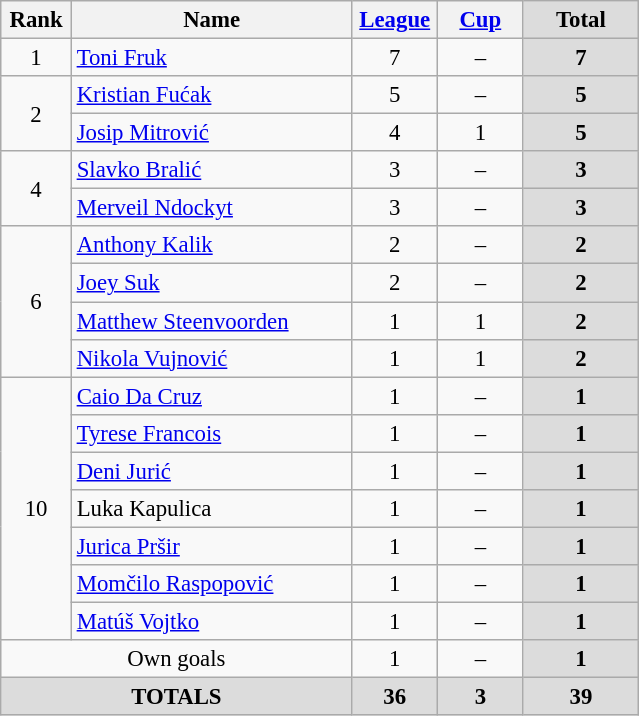<table class="wikitable" style="font-size: 95%; text-align: center;">
<tr>
<th width=40>Rank</th>
<th width=180>Name</th>
<th width=50><a href='#'>League</a></th>
<th width=50><a href='#'>Cup</a></th>
<th width=70 style="background: #DCDCDC">Total</th>
</tr>
<tr>
<td>1</td>
<td style="text-align:left;"> <a href='#'>Toni Fruk</a></td>
<td>7</td>
<td>–</td>
<th style="background: #DCDCDC">7</th>
</tr>
<tr>
<td rowspan=2>2</td>
<td style="text-align:left;"> <a href='#'>Kristian Fućak</a></td>
<td>5</td>
<td>–</td>
<th style="background: #DCDCDC">5</th>
</tr>
<tr>
<td style="text-align:left;"> <a href='#'>Josip Mitrović</a></td>
<td>4</td>
<td>1</td>
<th style="background: #DCDCDC">5</th>
</tr>
<tr>
<td rowspan=2>4</td>
<td style="text-align:left;"> <a href='#'>Slavko Bralić</a></td>
<td>3</td>
<td>–</td>
<th style="background: #DCDCDC">3</th>
</tr>
<tr>
<td style="text-align:left;"> <a href='#'>Merveil Ndockyt</a></td>
<td>3</td>
<td>–</td>
<th style="background: #DCDCDC">3</th>
</tr>
<tr>
<td rowspan=4>6</td>
<td style="text-align:left;"> <a href='#'>Anthony Kalik</a></td>
<td>2</td>
<td>–</td>
<th style="background: #DCDCDC">2</th>
</tr>
<tr>
<td style="text-align:left;"> <a href='#'>Joey Suk</a></td>
<td>2</td>
<td>–</td>
<th style="background: #DCDCDC">2</th>
</tr>
<tr>
<td style="text-align:left;"> <a href='#'>Matthew Steenvoorden</a></td>
<td>1</td>
<td>1</td>
<th style="background: #DCDCDC">2</th>
</tr>
<tr>
<td style="text-align:left;"> <a href='#'>Nikola Vujnović</a></td>
<td>1</td>
<td>1</td>
<th style="background: #DCDCDC">2</th>
</tr>
<tr>
<td rowspan=7>10</td>
<td style="text-align:left;"> <a href='#'>Caio Da Cruz</a></td>
<td>1</td>
<td>–</td>
<th style="background: #DCDCDC">1</th>
</tr>
<tr>
<td style="text-align:left;"> <a href='#'>Tyrese Francois</a></td>
<td>1</td>
<td>–</td>
<th style="background: #DCDCDC">1</th>
</tr>
<tr>
<td style="text-align:left;"> <a href='#'>Deni Jurić</a></td>
<td>1</td>
<td>–</td>
<th style="background: #DCDCDC">1</th>
</tr>
<tr>
<td style="text-align:left;"> Luka Kapulica</td>
<td>1</td>
<td>–</td>
<th style="background: #DCDCDC">1</th>
</tr>
<tr>
<td style="text-align:left;"> <a href='#'>Jurica Pršir</a></td>
<td>1</td>
<td>–</td>
<th style="background: #DCDCDC">1</th>
</tr>
<tr>
<td style="text-align:left;"> <a href='#'>Momčilo Raspopović</a></td>
<td>1</td>
<td>–</td>
<th style="background: #DCDCDC">1</th>
</tr>
<tr>
<td style="text-align:left;"> <a href='#'>Matúš Vojtko</a></td>
<td>1</td>
<td>–</td>
<th style="background: #DCDCDC">1</th>
</tr>
<tr>
<td colspan=2 style="text-align:center;">Own goals</td>
<td>1</td>
<td>–</td>
<th style="background: #DCDCDC">1</th>
</tr>
<tr>
<th colspan="2" align="center" style="background: #DCDCDC">TOTALS</th>
<th style="background: #DCDCDC">36</th>
<th style="background: #DCDCDC">3</th>
<th style="background: #DCDCDC">39</th>
</tr>
</table>
